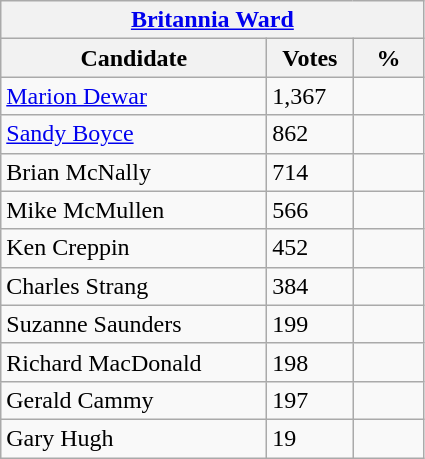<table class="wikitable">
<tr>
<th colspan="3"><a href='#'>Britannia Ward</a></th>
</tr>
<tr>
<th style="width: 170px">Candidate</th>
<th style="width: 50px">Votes</th>
<th style="width: 40px">%</th>
</tr>
<tr>
<td><a href='#'>Marion Dewar</a></td>
<td>1,367</td>
<td></td>
</tr>
<tr>
<td><a href='#'>Sandy Boyce</a></td>
<td>862</td>
<td></td>
</tr>
<tr>
<td>Brian McNally</td>
<td>714</td>
<td></td>
</tr>
<tr>
<td>Mike McMullen</td>
<td>566</td>
<td></td>
</tr>
<tr>
<td>Ken Creppin</td>
<td>452</td>
<td></td>
</tr>
<tr>
<td>Charles Strang</td>
<td>384</td>
<td></td>
</tr>
<tr>
<td>Suzanne Saunders</td>
<td>199</td>
<td></td>
</tr>
<tr>
<td>Richard MacDonald</td>
<td>198</td>
<td></td>
</tr>
<tr>
<td>Gerald Cammy</td>
<td>197</td>
<td></td>
</tr>
<tr>
<td>Gary Hugh</td>
<td>19</td>
<td></td>
</tr>
</table>
